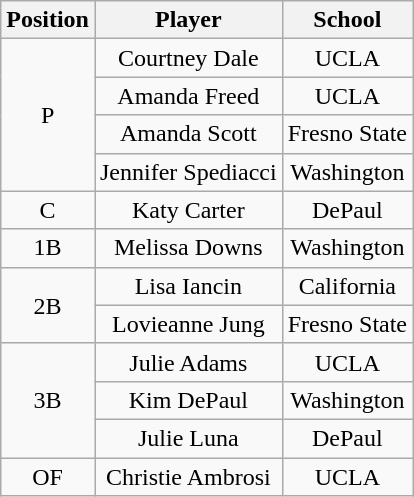<table class="wikitable">
<tr>
<th>Position</th>
<th>Player</th>
<th>School</th>
</tr>
<tr align=center>
<td rowspan=4>P</td>
<td>Courtney Dale</td>
<td>UCLA</td>
</tr>
<tr align=center>
<td>Amanda Freed</td>
<td>UCLA</td>
</tr>
<tr align=center>
<td>Amanda Scott</td>
<td>Fresno State</td>
</tr>
<tr align=center>
<td>Jennifer Spediacci</td>
<td>Washington</td>
</tr>
<tr align=center>
<td>C</td>
<td>Katy Carter</td>
<td>DePaul</td>
</tr>
<tr align=center>
<td>1B</td>
<td>Melissa Downs</td>
<td>Washington</td>
</tr>
<tr align=center>
<td rowspan=2>2B</td>
<td>Lisa Iancin</td>
<td>California</td>
</tr>
<tr align=center>
<td>Lovieanne Jung</td>
<td>Fresno State</td>
</tr>
<tr align=center>
<td rowspan=3>3B</td>
<td>Julie Adams</td>
<td>UCLA</td>
</tr>
<tr align=center>
<td>Kim DePaul</td>
<td>Washington</td>
</tr>
<tr align=center>
<td>Julie Luna</td>
<td>DePaul</td>
</tr>
<tr align=center>
<td>OF</td>
<td>Christie Ambrosi</td>
<td>UCLA</td>
</tr>
</table>
